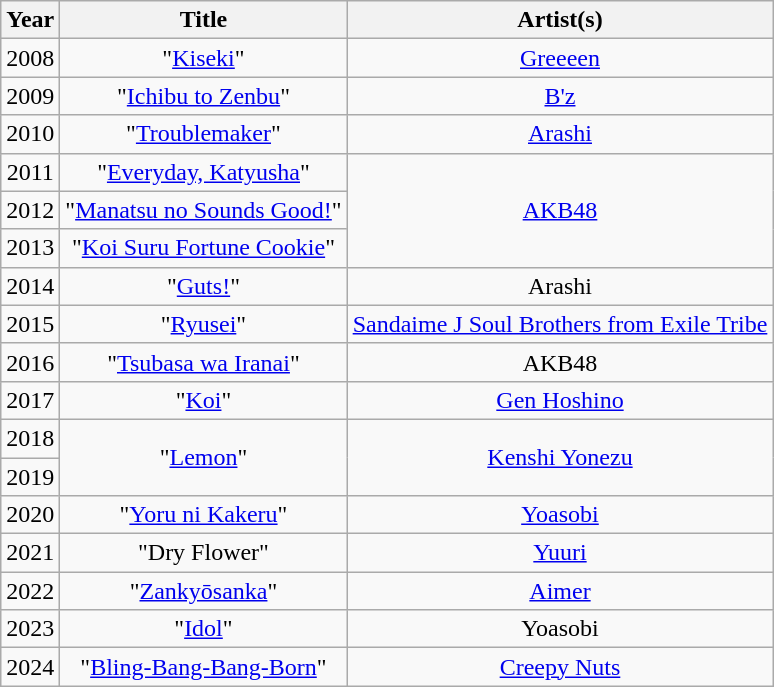<table class="wikitable plainrowheaders" style="text-align:center">
<tr>
<th>Year</th>
<th>Title</th>
<th>Artist(s)</th>
</tr>
<tr>
<td>2008</td>
<td>"<a href='#'>Kiseki</a>"</td>
<td><a href='#'>Greeeen</a></td>
</tr>
<tr>
<td>2009</td>
<td>"<a href='#'>Ichibu to Zenbu</a>"</td>
<td><a href='#'>B'z</a></td>
</tr>
<tr>
<td>2010</td>
<td>"<a href='#'>Troublemaker</a>"</td>
<td><a href='#'>Arashi</a></td>
</tr>
<tr>
<td>2011</td>
<td>"<a href='#'>Everyday, Katyusha</a>"</td>
<td rowspan="3"><a href='#'>AKB48</a></td>
</tr>
<tr>
<td>2012</td>
<td>"<a href='#'>Manatsu no Sounds Good!</a>"</td>
</tr>
<tr>
<td>2013</td>
<td>"<a href='#'>Koi Suru Fortune Cookie</a>"</td>
</tr>
<tr>
<td>2014</td>
<td>"<a href='#'>Guts!</a>"</td>
<td>Arashi</td>
</tr>
<tr>
<td>2015</td>
<td>"<a href='#'>Ryusei</a>"</td>
<td><a href='#'>Sandaime J Soul Brothers from Exile Tribe</a></td>
</tr>
<tr>
<td>2016</td>
<td>"<a href='#'>Tsubasa wa Iranai</a>"</td>
<td>AKB48</td>
</tr>
<tr>
<td>2017</td>
<td>"<a href='#'>Koi</a>"</td>
<td><a href='#'>Gen Hoshino</a></td>
</tr>
<tr>
<td>2018</td>
<td rowspan="2">"<a href='#'>Lemon</a>"</td>
<td rowspan="2"><a href='#'>Kenshi Yonezu</a></td>
</tr>
<tr>
<td>2019</td>
</tr>
<tr>
<td>2020</td>
<td>"<a href='#'>Yoru ni Kakeru</a>"</td>
<td><a href='#'>Yoasobi</a></td>
</tr>
<tr>
<td>2021</td>
<td>"Dry Flower"</td>
<td><a href='#'>Yuuri</a></td>
</tr>
<tr>
<td>2022</td>
<td>"<a href='#'>Zankyōsanka</a>"</td>
<td><a href='#'>Aimer</a></td>
</tr>
<tr>
<td>2023</td>
<td>"<a href='#'>Idol</a>"</td>
<td>Yoasobi</td>
</tr>
<tr>
<td>2024</td>
<td>"<a href='#'>Bling-Bang-Bang-Born</a>"</td>
<td><a href='#'>Creepy Nuts</a></td>
</tr>
</table>
